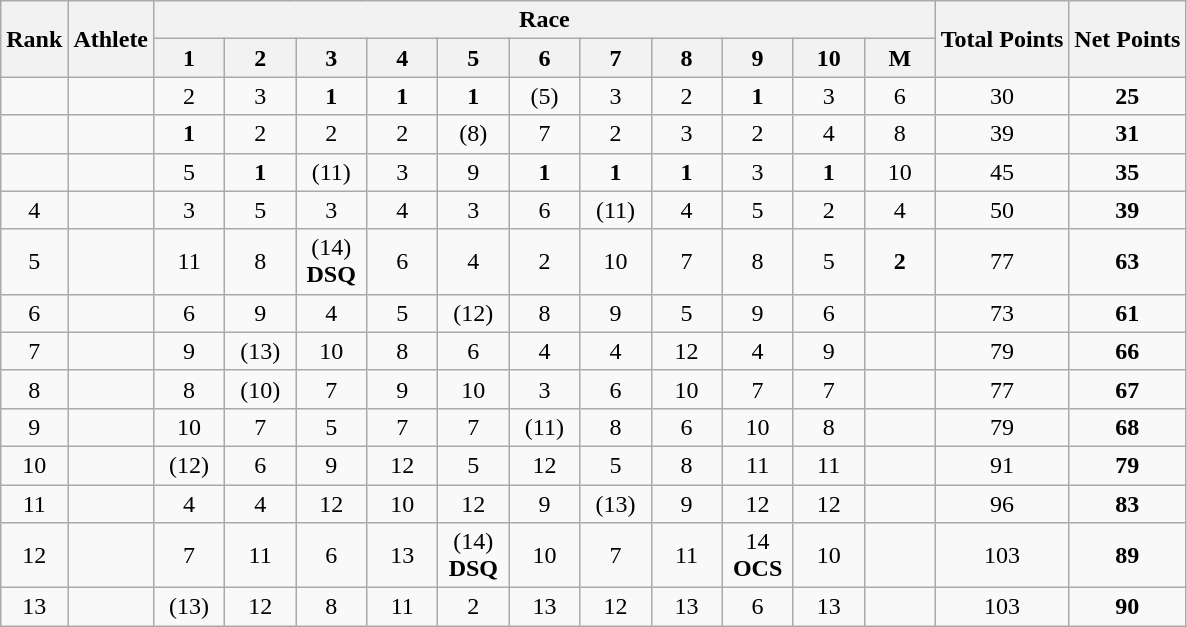<table class="wikitable" style="text-align:center">
<tr>
<th rowspan="2">Rank</th>
<th rowspan="2">Athlete</th>
<th colspan="11">Race</th>
<th rowspan="2">Total Points</th>
<th rowspan="2">Net Points</th>
</tr>
<tr>
<th width=40>1</th>
<th width=40>2</th>
<th width=40>3</th>
<th width=40>4</th>
<th width=40>5</th>
<th width=40>6</th>
<th width=40>7</th>
<th width=40>8</th>
<th width=40>9</th>
<th width=40>10</th>
<th width=40>M</th>
</tr>
<tr>
<td></td>
<td align=left></td>
<td>2</td>
<td>3</td>
<td><strong>1</strong></td>
<td><strong>1</strong></td>
<td><strong>1</strong></td>
<td>(5)</td>
<td>3</td>
<td>2</td>
<td><strong>1</strong></td>
<td>3</td>
<td>6</td>
<td align="center">30</td>
<td align="center"><strong>25</strong></td>
</tr>
<tr>
<td></td>
<td align=left></td>
<td><strong>1</strong></td>
<td>2</td>
<td>2</td>
<td>2</td>
<td>(8)</td>
<td>7</td>
<td>2</td>
<td>3</td>
<td>2</td>
<td>4</td>
<td>8</td>
<td align="center">39</td>
<td align="center"><strong>31</strong></td>
</tr>
<tr>
<td></td>
<td align=left></td>
<td>5</td>
<td><strong>1</strong></td>
<td>(11)</td>
<td>3</td>
<td>9</td>
<td><strong>1</strong></td>
<td><strong>1</strong></td>
<td><strong>1</strong></td>
<td>3</td>
<td><strong>1</strong></td>
<td>10</td>
<td align="center">45</td>
<td align="center"><strong>35</strong></td>
</tr>
<tr>
<td>4</td>
<td align=left></td>
<td>3</td>
<td>5</td>
<td>3</td>
<td>4</td>
<td>3</td>
<td>6</td>
<td>(11)</td>
<td>4</td>
<td>5</td>
<td>2</td>
<td>4</td>
<td align="center">50</td>
<td align="center"><strong>39</strong></td>
</tr>
<tr>
<td>5</td>
<td align=left></td>
<td>11</td>
<td>8</td>
<td>(14)<br><strong>DSQ</strong></td>
<td>6</td>
<td>4</td>
<td>2</td>
<td>10</td>
<td>7</td>
<td>8</td>
<td>5</td>
<td><strong>2</strong></td>
<td align="center">77</td>
<td align="center"><strong>63</strong></td>
</tr>
<tr>
<td>6</td>
<td align=left></td>
<td>6</td>
<td>9</td>
<td>4</td>
<td>5</td>
<td>(12)</td>
<td>8</td>
<td>9</td>
<td>5</td>
<td>9</td>
<td>6</td>
<td></td>
<td align="center">73</td>
<td align="center"><strong>61</strong></td>
</tr>
<tr>
<td>7</td>
<td align=left></td>
<td>9</td>
<td>(13)</td>
<td>10</td>
<td>8</td>
<td>6</td>
<td>4</td>
<td>4</td>
<td>12</td>
<td>4</td>
<td>9</td>
<td></td>
<td align="center">79</td>
<td align="center"><strong>66</strong></td>
</tr>
<tr>
<td>8</td>
<td align=left></td>
<td>8</td>
<td>(10)</td>
<td>7</td>
<td>9</td>
<td>10</td>
<td>3</td>
<td>6</td>
<td>10</td>
<td>7</td>
<td>7</td>
<td></td>
<td align="center">77</td>
<td align="center"><strong>67</strong></td>
</tr>
<tr>
<td>9</td>
<td align=left></td>
<td>10</td>
<td>7</td>
<td>5</td>
<td>7</td>
<td>7</td>
<td>(11)</td>
<td>8</td>
<td>6</td>
<td>10</td>
<td>8</td>
<td></td>
<td align="center">79</td>
<td align="center"><strong>68</strong></td>
</tr>
<tr>
<td>10</td>
<td align=left></td>
<td>(12)</td>
<td>6</td>
<td>9</td>
<td>12</td>
<td>5</td>
<td>12</td>
<td>5</td>
<td>8</td>
<td>11</td>
<td>11</td>
<td></td>
<td align="center">91</td>
<td align="center"><strong>79</strong></td>
</tr>
<tr>
<td>11</td>
<td align=left></td>
<td>4</td>
<td>4</td>
<td>12</td>
<td>10</td>
<td>12</td>
<td>9</td>
<td>(13)</td>
<td>9</td>
<td>12</td>
<td>12</td>
<td></td>
<td align="center">96</td>
<td align="center"><strong>83</strong></td>
</tr>
<tr>
<td>12</td>
<td align=left></td>
<td>7</td>
<td>11</td>
<td>6</td>
<td>13</td>
<td>(14)<br><strong>DSQ</strong></td>
<td>10</td>
<td>7</td>
<td>11</td>
<td>14<br><strong>OCS</strong></td>
<td>10</td>
<td></td>
<td align="center">103</td>
<td align="center"><strong>89</strong></td>
</tr>
<tr>
<td>13</td>
<td align=left></td>
<td>(13)</td>
<td>12</td>
<td>8</td>
<td>11</td>
<td>2</td>
<td>13</td>
<td>12</td>
<td>13</td>
<td>6</td>
<td>13</td>
<td></td>
<td align="center">103</td>
<td align="center"><strong>90</strong></td>
</tr>
</table>
